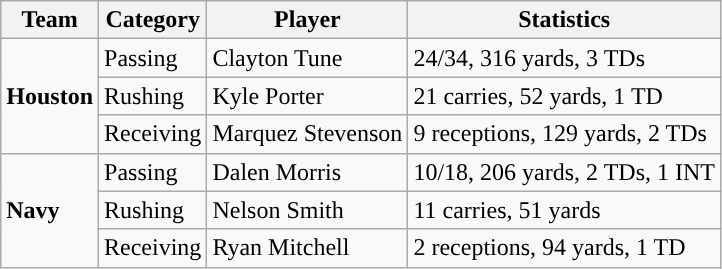<table class="wikitable" style="float: left;">
<tr>
<th>Team</th>
<th>Category</th>
<th>Player</th>
<th>Statistics</th>
</tr>
<tr>
<td rowspan=3><strong>Houston</strong></td>
<td>Passing</td>
<td>Clayton Tune</td>
<td>24/34, 316 yards, 3 TDs</td>
</tr>
<tr>
<td>Rushing</td>
<td>Kyle Porter</td>
<td>21 carries, 52 yards, 1 TD</td>
</tr>
<tr>
<td>Receiving</td>
<td>Marquez Stevenson</td>
<td>9 receptions, 129 yards, 2 TDs</td>
</tr>
<tr>
<td rowspan=3><strong>Navy</strong></td>
<td>Passing</td>
<td>Dalen Morris</td>
<td>10/18, 206 yards, 2 TDs, 1 INT</td>
</tr>
<tr>
<td>Rushing</td>
<td>Nelson Smith</td>
<td>11 carries, 51 yards</td>
</tr>
<tr>
<td>Receiving</td>
<td>Ryan Mitchell</td>
<td>2 receptions, 94 yards, 1 TD</td>
</tr>
</table>
